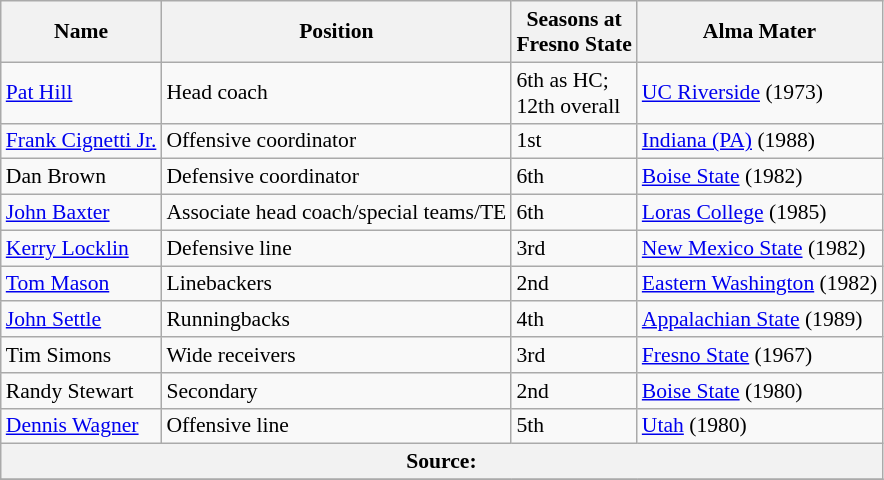<table class="wikitable" border="1" style="font-size:90%;">
<tr>
<th>Name</th>
<th>Position</th>
<th>Seasons at<br>Fresno State</th>
<th>Alma Mater</th>
</tr>
<tr>
<td><a href='#'>Pat Hill</a></td>
<td>Head coach</td>
<td>6th as HC;<br>12th overall</td>
<td><a href='#'>UC Riverside</a> (1973)</td>
</tr>
<tr>
<td><a href='#'>Frank Cignetti Jr.</a></td>
<td>Offensive coordinator</td>
<td>1st</td>
<td><a href='#'>Indiana (PA)</a> (1988)</td>
</tr>
<tr>
<td>Dan Brown</td>
<td>Defensive coordinator</td>
<td>6th</td>
<td><a href='#'>Boise State</a> (1982)</td>
</tr>
<tr>
<td><a href='#'>John Baxter</a></td>
<td>Associate head coach/special teams/TE</td>
<td>6th</td>
<td><a href='#'>Loras College</a> (1985)</td>
</tr>
<tr>
<td><a href='#'>Kerry Locklin</a></td>
<td>Defensive line</td>
<td>3rd</td>
<td><a href='#'>New Mexico State</a> (1982)</td>
</tr>
<tr>
<td><a href='#'>Tom Mason</a></td>
<td>Linebackers</td>
<td>2nd</td>
<td><a href='#'>Eastern Washington</a> (1982)</td>
</tr>
<tr>
<td><a href='#'>John Settle</a></td>
<td>Runningbacks</td>
<td>4th</td>
<td><a href='#'>Appalachian State</a> (1989)</td>
</tr>
<tr>
<td>Tim Simons</td>
<td>Wide receivers</td>
<td>3rd</td>
<td><a href='#'>Fresno State</a> (1967)</td>
</tr>
<tr>
<td>Randy Stewart</td>
<td>Secondary</td>
<td>2nd</td>
<td><a href='#'>Boise State</a> (1980)</td>
</tr>
<tr>
<td><a href='#'>Dennis Wagner</a></td>
<td>Offensive line</td>
<td>5th</td>
<td><a href='#'>Utah</a> (1980)</td>
</tr>
<tr>
<th align=center colspan=4>Source:</th>
</tr>
<tr>
</tr>
</table>
